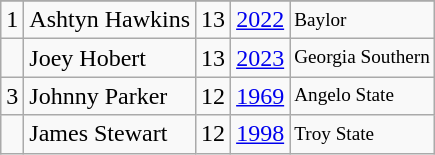<table class="wikitable">
<tr>
</tr>
<tr>
<td>1</td>
<td>Ashtyn Hawkins</td>
<td>13</td>
<td><a href='#'>2022</a></td>
<td style="font-size:80%;">Baylor</td>
</tr>
<tr>
<td></td>
<td>Joey Hobert</td>
<td>13</td>
<td><a href='#'>2023</a></td>
<td style="font-size:80%;">Georgia Southern</td>
</tr>
<tr>
<td>3</td>
<td>Johnny Parker</td>
<td>12</td>
<td><a href='#'>1969</a></td>
<td style="font-size:80%;">Angelo State</td>
</tr>
<tr>
<td></td>
<td>James Stewart</td>
<td>12</td>
<td><a href='#'>1998</a></td>
<td style="font-size:80%;">Troy State</td>
</tr>
</table>
